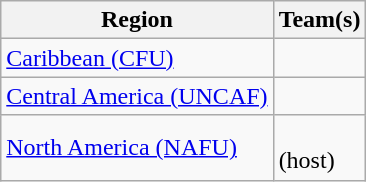<table class=wikitable>
<tr>
<th>Region</th>
<th>Team(s)</th>
</tr>
<tr>
<td><a href='#'>Caribbean (CFU)</a></td>
<td> <br></td>
</tr>
<tr>
<td><a href='#'>Central America (UNCAF)</a></td>
<td><br> </td>
</tr>
<tr>
<td><a href='#'>North America (NAFU)</a></td>
<td><br> (host)</td>
</tr>
</table>
